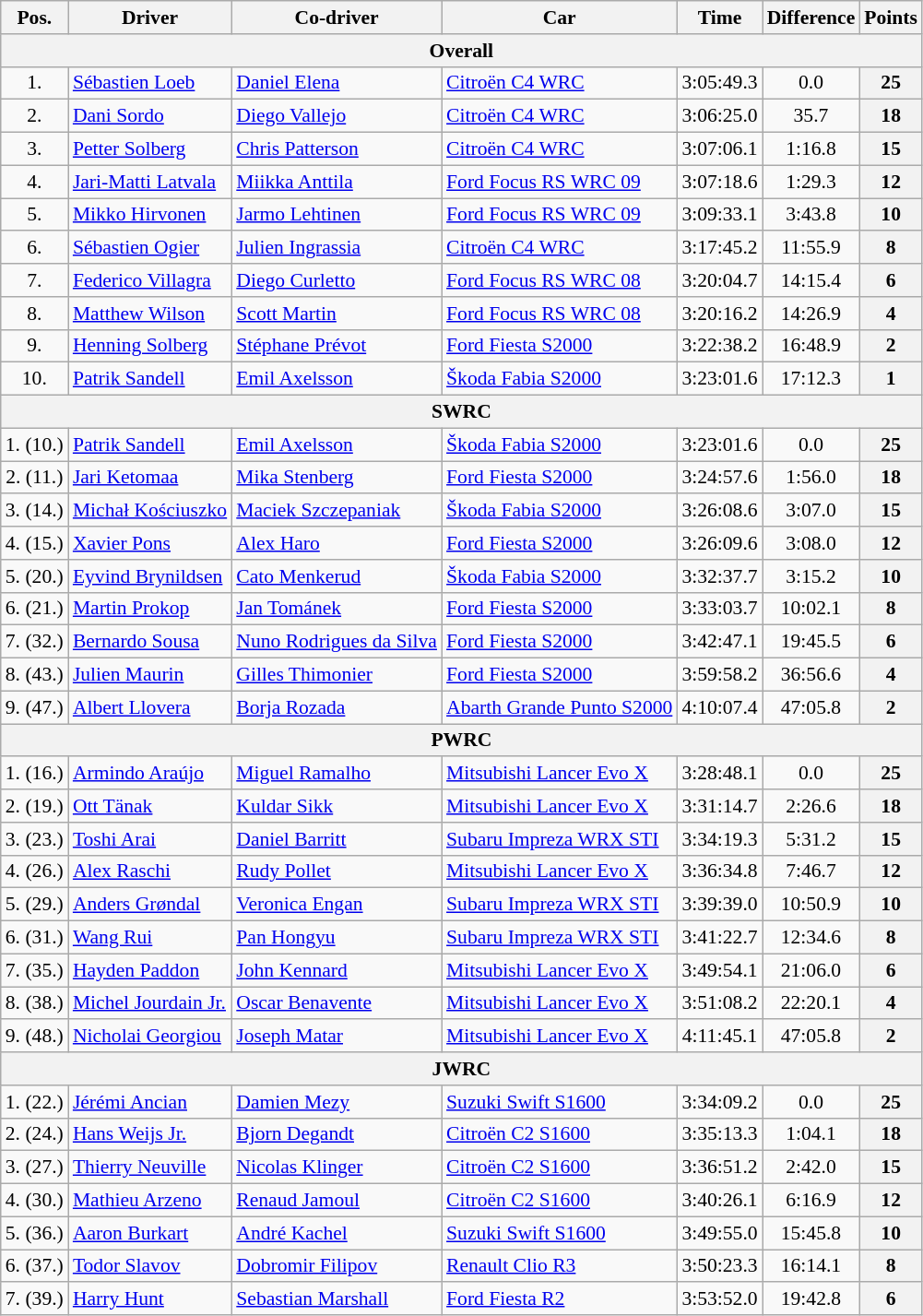<table class="wikitable" style="text-align: center; font-size: 90%; max-width: 950px;">
<tr>
<th>Pos.</th>
<th>Driver</th>
<th>Co-driver</th>
<th>Car</th>
<th>Time</th>
<th>Difference</th>
<th>Points</th>
</tr>
<tr>
<th colspan=7>Overall</th>
</tr>
<tr>
<td>1.</td>
<td align="left"> <a href='#'>Sébastien Loeb</a></td>
<td align="left"> <a href='#'>Daniel Elena</a></td>
<td align="left"><a href='#'>Citroën C4 WRC</a></td>
<td>3:05:49.3</td>
<td>0.0</td>
<th>25</th>
</tr>
<tr>
<td>2.</td>
<td align="left"> <a href='#'>Dani Sordo</a></td>
<td align="left"> <a href='#'>Diego Vallejo</a></td>
<td align="left"><a href='#'>Citroën C4 WRC</a></td>
<td>3:06:25.0</td>
<td>35.7</td>
<th>18</th>
</tr>
<tr>
<td>3.</td>
<td align="left"> <a href='#'>Petter Solberg</a></td>
<td align="left"> <a href='#'>Chris Patterson</a></td>
<td align="left"><a href='#'>Citroën C4 WRC</a></td>
<td>3:07:06.1</td>
<td>1:16.8</td>
<th>15</th>
</tr>
<tr>
<td>4.</td>
<td align="left"> <a href='#'>Jari-Matti Latvala</a></td>
<td align="left"> <a href='#'>Miikka Anttila</a></td>
<td align="left"><a href='#'>Ford Focus RS WRC 09</a></td>
<td>3:07:18.6</td>
<td>1:29.3</td>
<th>12</th>
</tr>
<tr>
<td>5.</td>
<td align="left"> <a href='#'>Mikko Hirvonen</a></td>
<td align="left"> <a href='#'>Jarmo Lehtinen</a></td>
<td align="left"><a href='#'>Ford Focus RS WRC 09</a></td>
<td>3:09:33.1</td>
<td>3:43.8</td>
<th>10</th>
</tr>
<tr>
<td>6.</td>
<td align="left"> <a href='#'>Sébastien Ogier</a></td>
<td align="left"> <a href='#'>Julien Ingrassia</a></td>
<td align="left"><a href='#'>Citroën C4 WRC</a></td>
<td>3:17:45.2</td>
<td>11:55.9</td>
<th>8</th>
</tr>
<tr>
<td>7.</td>
<td align="left"> <a href='#'>Federico Villagra</a></td>
<td align="left"> <a href='#'>Diego Curletto</a></td>
<td align="left"><a href='#'>Ford Focus RS WRC 08</a></td>
<td>3:20:04.7</td>
<td>14:15.4</td>
<th>6</th>
</tr>
<tr>
<td>8.</td>
<td align="left"> <a href='#'>Matthew Wilson</a></td>
<td align="left"> <a href='#'>Scott Martin</a></td>
<td align="left"><a href='#'>Ford Focus RS WRC 08</a></td>
<td>3:20:16.2</td>
<td>14:26.9</td>
<th>4</th>
</tr>
<tr>
<td>9.</td>
<td align="left"> <a href='#'>Henning Solberg</a></td>
<td align="left"> <a href='#'>Stéphane Prévot</a></td>
<td align="left"><a href='#'>Ford Fiesta S2000</a></td>
<td>3:22:38.2</td>
<td>16:48.9</td>
<th>2</th>
</tr>
<tr>
<td>10.</td>
<td align="left"> <a href='#'>Patrik Sandell</a></td>
<td align="left"> <a href='#'>Emil Axelsson</a></td>
<td align="left"><a href='#'>Škoda Fabia S2000</a></td>
<td>3:23:01.6</td>
<td>17:12.3</td>
<th>1</th>
</tr>
<tr>
<th colspan=7>SWRC</th>
</tr>
<tr>
<td>1. (10.)</td>
<td align="left"> <a href='#'>Patrik Sandell</a></td>
<td align="left"> <a href='#'>Emil Axelsson</a></td>
<td align="left"><a href='#'>Škoda Fabia S2000</a></td>
<td>3:23:01.6</td>
<td>0.0</td>
<th>25</th>
</tr>
<tr>
<td>2. (11.)</td>
<td align="left"> <a href='#'>Jari Ketomaa</a></td>
<td align="left"> <a href='#'>Mika Stenberg</a></td>
<td align="left"><a href='#'>Ford Fiesta S2000</a></td>
<td>3:24:57.6</td>
<td>1:56.0</td>
<th>18</th>
</tr>
<tr>
<td>3. (14.)</td>
<td align="left"> <a href='#'>Michał Kościuszko</a></td>
<td align="left"> <a href='#'>Maciek Szczepaniak</a></td>
<td align="left"><a href='#'>Škoda Fabia S2000</a></td>
<td>3:26:08.6</td>
<td>3:07.0</td>
<th>15</th>
</tr>
<tr>
<td>4. (15.)</td>
<td align="left"> <a href='#'>Xavier Pons</a></td>
<td align="left"> <a href='#'>Alex Haro</a></td>
<td align="left"><a href='#'>Ford Fiesta S2000</a></td>
<td>3:26:09.6</td>
<td>3:08.0</td>
<th>12</th>
</tr>
<tr>
<td>5. (20.)</td>
<td align="left"> <a href='#'>Eyvind Brynildsen</a></td>
<td align="left"> <a href='#'>Cato Menkerud</a></td>
<td align="left"><a href='#'>Škoda Fabia S2000</a></td>
<td>3:32:37.7</td>
<td>3:15.2</td>
<th>10</th>
</tr>
<tr>
<td>6. (21.)</td>
<td align="left"> <a href='#'>Martin Prokop</a></td>
<td align="left"> <a href='#'>Jan Tománek</a></td>
<td align="left"><a href='#'>Ford Fiesta S2000</a></td>
<td>3:33:03.7</td>
<td>10:02.1</td>
<th>8</th>
</tr>
<tr>
<td>7. (32.)</td>
<td align="left"> <a href='#'>Bernardo Sousa</a></td>
<td align="left"> <a href='#'>Nuno Rodrigues da Silva</a></td>
<td align="left"><a href='#'>Ford Fiesta S2000</a></td>
<td>3:42:47.1</td>
<td>19:45.5</td>
<th>6</th>
</tr>
<tr>
<td>8. (43.)</td>
<td align="left"> <a href='#'>Julien Maurin</a></td>
<td align="left"> <a href='#'>Gilles Thimonier</a></td>
<td align="left"><a href='#'>Ford Fiesta S2000</a></td>
<td>3:59:58.2</td>
<td>36:56.6</td>
<th>4</th>
</tr>
<tr>
<td>9. (47.)</td>
<td align="left"> <a href='#'>Albert Llovera</a></td>
<td align="left"> <a href='#'>Borja Rozada</a></td>
<td align="left"><a href='#'>Abarth Grande Punto S2000</a></td>
<td>4:10:07.4</td>
<td>47:05.8</td>
<th>2</th>
</tr>
<tr>
<th colspan=7>PWRC</th>
</tr>
<tr>
<td>1. (16.)</td>
<td align="left"> <a href='#'>Armindo Araújo</a></td>
<td align="left"> <a href='#'>Miguel Ramalho</a></td>
<td align="left"><a href='#'>Mitsubishi Lancer Evo X</a></td>
<td>3:28:48.1</td>
<td>0.0</td>
<th>25</th>
</tr>
<tr>
<td>2. (19.)</td>
<td align="left"> <a href='#'>Ott Tänak</a></td>
<td align="left"> <a href='#'>Kuldar Sikk</a></td>
<td align="left"><a href='#'>Mitsubishi Lancer Evo X</a></td>
<td>3:31:14.7</td>
<td>2:26.6</td>
<th>18</th>
</tr>
<tr>
<td>3. (23.)</td>
<td align="left"> <a href='#'>Toshi Arai</a></td>
<td align="left"> <a href='#'>Daniel Barritt</a></td>
<td align="left"><a href='#'>Subaru Impreza WRX STI</a></td>
<td>3:34:19.3</td>
<td>5:31.2</td>
<th>15</th>
</tr>
<tr>
<td>4. (26.)</td>
<td align="left"> <a href='#'>Alex Raschi</a></td>
<td align="left"> <a href='#'>Rudy Pollet</a></td>
<td align="left"><a href='#'>Mitsubishi Lancer Evo X</a></td>
<td>3:36:34.8</td>
<td>7:46.7</td>
<th>12</th>
</tr>
<tr>
<td>5. (29.)</td>
<td align="left"> <a href='#'>Anders Grøndal</a></td>
<td align="left"> <a href='#'>Veronica Engan</a></td>
<td align="left"><a href='#'>Subaru Impreza WRX STI</a></td>
<td>3:39:39.0</td>
<td>10:50.9</td>
<th>10</th>
</tr>
<tr>
<td>6. (31.)</td>
<td align="left"> <a href='#'>Wang Rui</a></td>
<td align="left"> <a href='#'>Pan Hongyu</a></td>
<td align="left"><a href='#'>Subaru Impreza WRX STI</a></td>
<td>3:41:22.7</td>
<td>12:34.6</td>
<th>8</th>
</tr>
<tr>
<td>7. (35.)</td>
<td align="left"> <a href='#'>Hayden Paddon</a></td>
<td align="left"> <a href='#'>John Kennard</a></td>
<td align="left"><a href='#'>Mitsubishi Lancer Evo X</a></td>
<td>3:49:54.1</td>
<td>21:06.0</td>
<th>6</th>
</tr>
<tr>
<td>8. (38.)</td>
<td align="left"> <a href='#'>Michel Jourdain Jr.</a></td>
<td align="left"> <a href='#'>Oscar Benavente</a></td>
<td align="left"><a href='#'>Mitsubishi Lancer Evo X</a></td>
<td>3:51:08.2</td>
<td>22:20.1</td>
<th>4</th>
</tr>
<tr>
<td>9. (48.)</td>
<td align="left"> <a href='#'>Nicholai Georgiou</a></td>
<td align="left"> <a href='#'>Joseph Matar</a></td>
<td align="left"><a href='#'>Mitsubishi Lancer Evo X</a></td>
<td>4:11:45.1</td>
<td>47:05.8</td>
<th>2</th>
</tr>
<tr>
<th colspan=7>JWRC</th>
</tr>
<tr>
<td>1. (22.)</td>
<td align="left"> <a href='#'>Jérémi Ancian</a></td>
<td align="left"> <a href='#'>Damien Mezy</a></td>
<td align="left"><a href='#'>Suzuki Swift S1600</a></td>
<td>3:34:09.2</td>
<td>0.0</td>
<th>25</th>
</tr>
<tr>
<td>2. (24.)</td>
<td align="left"> <a href='#'>Hans Weijs Jr.</a></td>
<td align="left"> <a href='#'>Bjorn Degandt</a></td>
<td align="left"><a href='#'>Citroën C2 S1600</a></td>
<td>3:35:13.3</td>
<td>1:04.1</td>
<th>18</th>
</tr>
<tr>
<td>3. (27.)</td>
<td align="left"> <a href='#'>Thierry Neuville</a></td>
<td align="left"> <a href='#'>Nicolas Klinger</a></td>
<td align="left"><a href='#'>Citroën C2 S1600</a></td>
<td>3:36:51.2</td>
<td>2:42.0</td>
<th>15</th>
</tr>
<tr>
<td>4. (30.)</td>
<td align="left"> <a href='#'>Mathieu Arzeno</a></td>
<td align="left"> <a href='#'>Renaud Jamoul</a></td>
<td align="left"><a href='#'>Citroën C2 S1600</a></td>
<td>3:40:26.1</td>
<td>6:16.9</td>
<th>12</th>
</tr>
<tr>
<td>5. (36.)</td>
<td align="left"> <a href='#'>Aaron Burkart</a></td>
<td align="left"> <a href='#'>André Kachel</a></td>
<td align="left"><a href='#'>Suzuki Swift S1600</a></td>
<td>3:49:55.0</td>
<td>15:45.8</td>
<th>10</th>
</tr>
<tr>
<td>6. (37.)</td>
<td align="left"> <a href='#'>Todor Slavov</a></td>
<td align="left"> <a href='#'>Dobromir Filipov</a></td>
<td align="left"><a href='#'>Renault Clio R3</a></td>
<td>3:50:23.3</td>
<td>16:14.1</td>
<th>8</th>
</tr>
<tr>
<td>7. (39.)</td>
<td align="left"> <a href='#'>Harry Hunt</a></td>
<td align="left"> <a href='#'>Sebastian Marshall</a></td>
<td align="left"><a href='#'>Ford Fiesta R2</a></td>
<td>3:53:52.0</td>
<td>19:42.8</td>
<th>6</th>
</tr>
</table>
